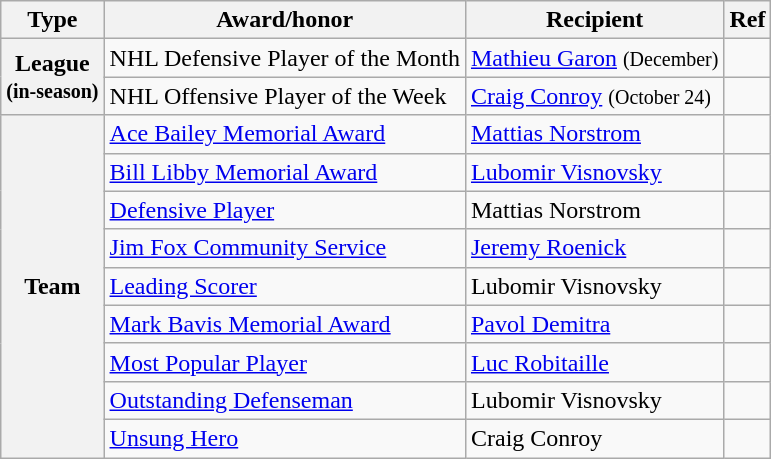<table class="wikitable">
<tr>
<th scope="col">Type</th>
<th scope="col">Award/honor</th>
<th scope="col">Recipient</th>
<th scope="col">Ref</th>
</tr>
<tr>
<th scope="row" rowspan="2">League<br><small>(in-season)</small></th>
<td>NHL Defensive Player of the Month</td>
<td><a href='#'>Mathieu Garon</a> <small>(December)</small></td>
<td></td>
</tr>
<tr>
<td>NHL Offensive Player of the Week</td>
<td><a href='#'>Craig Conroy</a> <small>(October 24)</small></td>
<td></td>
</tr>
<tr>
<th scope="row" rowspan="9">Team</th>
<td><a href='#'>Ace Bailey Memorial Award</a></td>
<td><a href='#'>Mattias Norstrom</a></td>
<td></td>
</tr>
<tr>
<td><a href='#'>Bill Libby Memorial Award</a></td>
<td><a href='#'>Lubomir Visnovsky</a></td>
<td></td>
</tr>
<tr>
<td><a href='#'>Defensive Player</a></td>
<td>Mattias Norstrom</td>
<td></td>
</tr>
<tr>
<td><a href='#'>Jim Fox Community Service</a></td>
<td><a href='#'>Jeremy Roenick</a></td>
<td></td>
</tr>
<tr>
<td><a href='#'>Leading Scorer</a></td>
<td>Lubomir Visnovsky</td>
<td></td>
</tr>
<tr>
<td><a href='#'>Mark Bavis Memorial Award</a></td>
<td><a href='#'>Pavol Demitra</a></td>
<td></td>
</tr>
<tr>
<td><a href='#'>Most Popular Player</a></td>
<td><a href='#'>Luc Robitaille</a></td>
<td></td>
</tr>
<tr>
<td><a href='#'>Outstanding Defenseman</a></td>
<td>Lubomir Visnovsky</td>
<td></td>
</tr>
<tr>
<td><a href='#'>Unsung Hero</a></td>
<td>Craig Conroy</td>
<td></td>
</tr>
</table>
